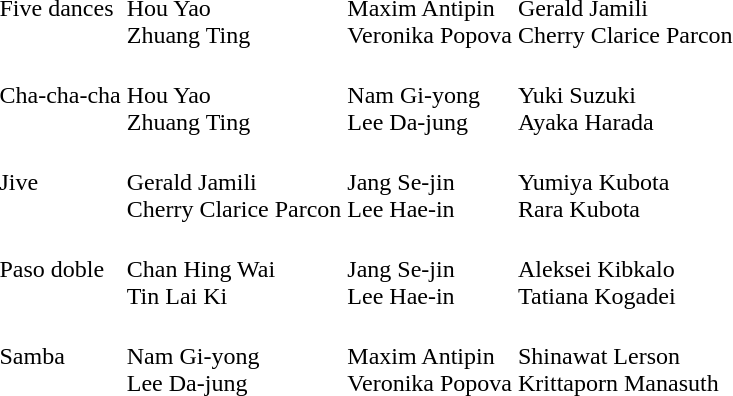<table>
<tr>
<td>Five dances</td>
<td><br>Hou Yao<br>Zhuang Ting</td>
<td><br>Maxim Antipin<br>Veronika Popova</td>
<td><br>Gerald Jamili<br>Cherry Clarice Parcon</td>
</tr>
<tr>
<td>Cha-cha-cha</td>
<td><br>Hou Yao<br>Zhuang Ting</td>
<td><br>Nam Gi-yong<br>Lee Da-jung</td>
<td><br>Yuki Suzuki<br>Ayaka Harada</td>
</tr>
<tr>
<td>Jive</td>
<td><br>Gerald Jamili<br>Cherry Clarice Parcon</td>
<td><br>Jang Se-jin<br>Lee Hae-in</td>
<td><br>Yumiya Kubota<br>Rara Kubota</td>
</tr>
<tr>
<td>Paso doble</td>
<td><br>Chan Hing Wai<br>Tin Lai Ki</td>
<td><br>Jang Se-jin<br>Lee Hae-in</td>
<td><br>Aleksei Kibkalo<br>Tatiana Kogadei</td>
</tr>
<tr>
<td>Samba</td>
<td><br>Nam Gi-yong<br>Lee Da-jung</td>
<td><br>Maxim Antipin<br>Veronika Popova</td>
<td><br>Shinawat Lerson<br>Krittaporn Manasuth</td>
</tr>
</table>
